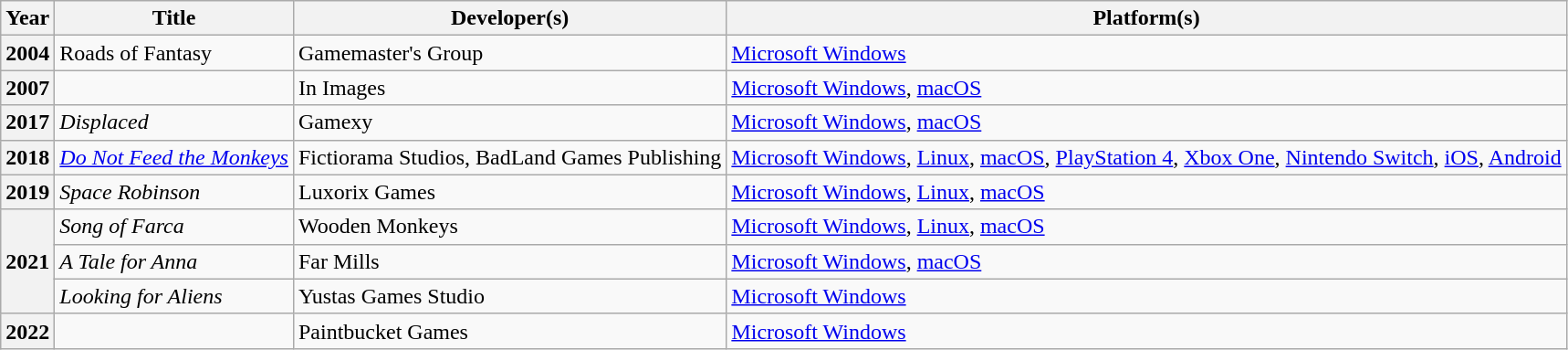<table class="wikitable sortable plainrowheaders">
<tr>
<th scope="col">Year</th>
<th scope="col">Title</th>
<th scope="col">Developer(s)</th>
<th scope="col">Platform(s)</th>
</tr>
<tr>
<th scope="row" rowspan="1">2004</th>
<td>Roads of Fantasy</td>
<td>Gamemaster's Group</td>
<td><a href='#'>Microsoft Windows</a></td>
</tr>
<tr>
<th scope="row" rowspan="1">2007</th>
<td><em></em></td>
<td>In Images</td>
<td><a href='#'>Microsoft Windows</a>,  <a href='#'>macOS</a></td>
</tr>
<tr>
<th scope="row" rowspan="1">2017</th>
<td><em>Displaced</em></td>
<td>Gamexy</td>
<td><a href='#'>Microsoft Windows</a>, <a href='#'>macOS</a></td>
</tr>
<tr>
<th scope="row" rowspan="1">2018</th>
<td><em><a href='#'>Do Not Feed the Monkeys</a></em></td>
<td>Fictiorama Studios, BadLand Games Publishing</td>
<td><a href='#'>Microsoft Windows</a>, <a href='#'>Linux</a>, <a href='#'>macOS</a>, <a href='#'>PlayStation 4</a>, <a href='#'>Xbox One</a>, <a href='#'>Nintendo Switch</a>, <a href='#'>iOS</a>, <a href='#'>Android</a></td>
</tr>
<tr>
<th scope="row" rowspan="1">2019</th>
<td><em>Space Robinson</em></td>
<td>Luxorix Games</td>
<td><a href='#'>Microsoft Windows</a>, <a href='#'>Linux</a>, <a href='#'>macOS</a></td>
</tr>
<tr>
<th scope="row" rowspan="3">2021</th>
<td><em>Song of Farca</em></td>
<td>Wooden Monkeys</td>
<td><a href='#'>Microsoft Windows</a>, <a href='#'>Linux</a>, <a href='#'>macOS</a></td>
</tr>
<tr>
<td><em>A Tale for Anna</em></td>
<td>Far Mills</td>
<td><a href='#'>Microsoft Windows</a>, <a href='#'>macOS</a></td>
</tr>
<tr>
<td><em>Looking for Aliens</em></td>
<td>Yustas Games Studio</td>
<td><a href='#'>Microsoft Windows</a></td>
</tr>
<tr>
<th scope="row" rowspan="1">2022</th>
<td><em></em></td>
<td>Paintbucket Games</td>
<td><a href='#'>Microsoft Windows</a></td>
</tr>
</table>
